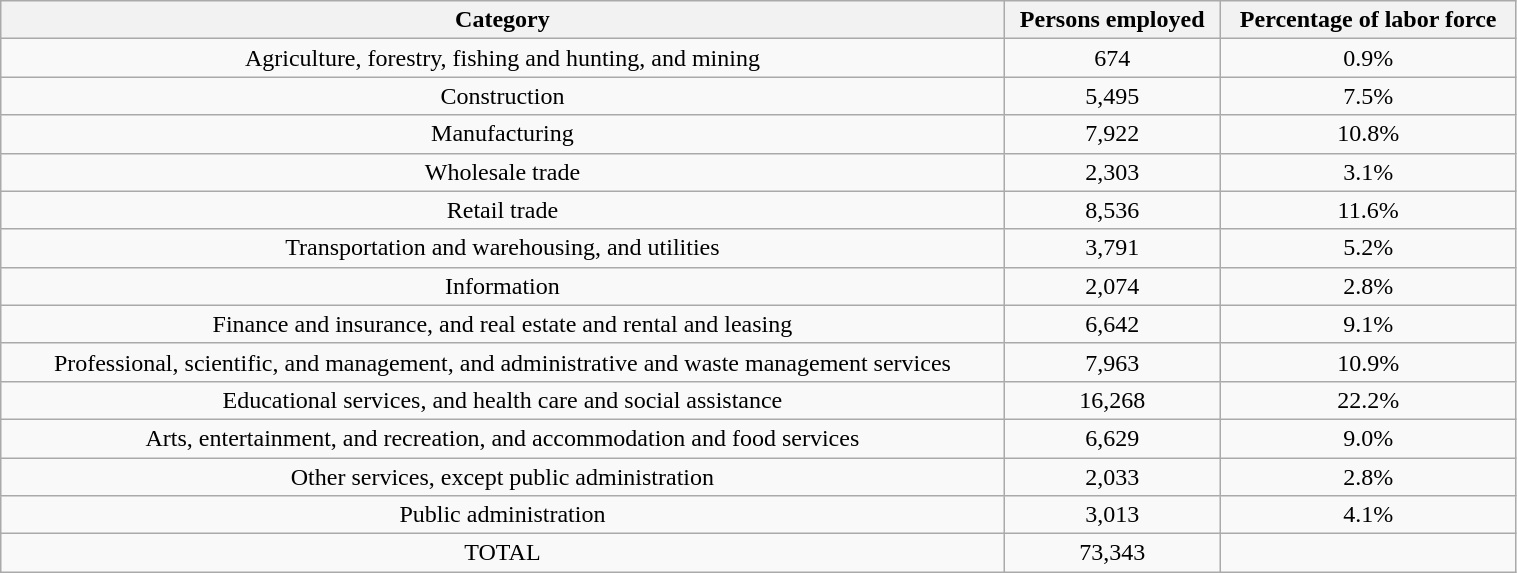<table class="wikitable" style="text-align:center; width:80%;">
<tr>
<th>Category</th>
<th>Persons employed</th>
<th>Percentage of labor force</th>
</tr>
<tr>
<td>Agriculture, forestry, fishing and hunting, and mining</td>
<td>674</td>
<td>0.9%</td>
</tr>
<tr>
<td>Construction</td>
<td>5,495</td>
<td>7.5%</td>
</tr>
<tr>
<td>Manufacturing</td>
<td>7,922</td>
<td>10.8%</td>
</tr>
<tr>
<td>Wholesale trade</td>
<td>2,303</td>
<td>3.1%</td>
</tr>
<tr>
<td>Retail trade</td>
<td>8,536</td>
<td>11.6%</td>
</tr>
<tr>
<td>Transportation and warehousing, and utilities</td>
<td>3,791</td>
<td>5.2%</td>
</tr>
<tr>
<td>Information</td>
<td>2,074</td>
<td>2.8%</td>
</tr>
<tr>
<td>Finance and insurance, and real estate and rental and leasing</td>
<td>6,642</td>
<td>9.1%</td>
</tr>
<tr>
<td>Professional, scientific, and management, and administrative and waste management services</td>
<td>7,963</td>
<td>10.9%</td>
</tr>
<tr>
<td>Educational services, and health care and social assistance</td>
<td>16,268</td>
<td>22.2%</td>
</tr>
<tr>
<td>Arts, entertainment, and recreation, and accommodation and food services</td>
<td>6,629</td>
<td>9.0%</td>
</tr>
<tr>
<td>Other services, except public administration</td>
<td>2,033</td>
<td>2.8%</td>
</tr>
<tr>
<td>Public administration</td>
<td>3,013</td>
<td>4.1%</td>
</tr>
<tr>
<td>TOTAL</td>
<td>73,343</td>
<td></td>
</tr>
</table>
